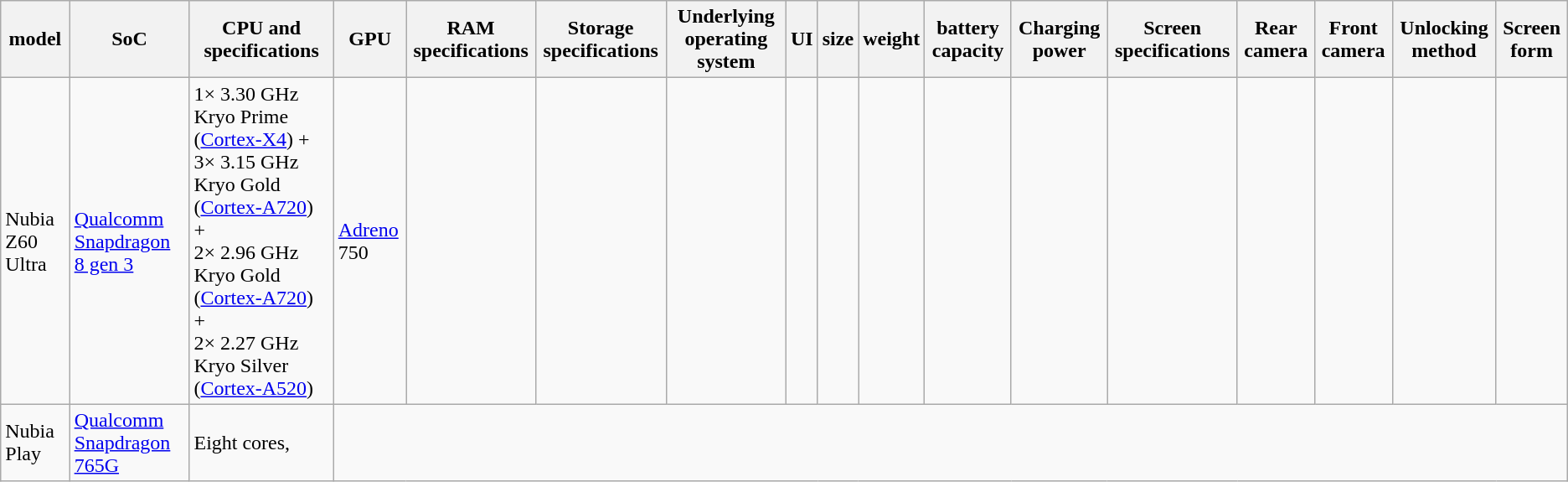<table class="wikitable">
<tr>
<th>model</th>
<th>SoC</th>
<th>CPU and specifications</th>
<th>GPU</th>
<th>RAM specifications</th>
<th>Storage specifications</th>
<th>Underlying operating system</th>
<th>UI</th>
<th>size</th>
<th>weight</th>
<th>battery capacity</th>
<th>Charging power</th>
<th>Screen specifications</th>
<th>Rear camera</th>
<th>Front camera</th>
<th>Unlocking method</th>
<th>Screen form</th>
</tr>
<tr>
<td>Nubia Z60 Ultra</td>
<td><a href='#'>Qualcomm Snapdragon 8 gen 3</a></td>
<td>1× 3.30 GHz Kryo Prime (<a href='#'>Cortex-X4</a>) +<br>3× 3.15 GHz Kryo Gold (<a href='#'>Cortex-A720</a>) +<br>2× 2.96 GHz Kryo Gold (<a href='#'>Cortex-A720</a>) +<br>2× 2.27 GHz Kryo Silver (<a href='#'>Cortex-A520</a>)</td>
<td><a href='#'>Adreno</a> 750</td>
<td></td>
<td></td>
<td></td>
<td></td>
<td></td>
<td></td>
<td></td>
<td></td>
<td></td>
<td></td>
<td></td>
<td></td>
<td></td>
</tr>
<tr>
<td>Nubia Play</td>
<td><a href='#'>Qualcomm Snapdragon 765G</a></td>
<td>Eight cores,<br></td>
</tr>
</table>
